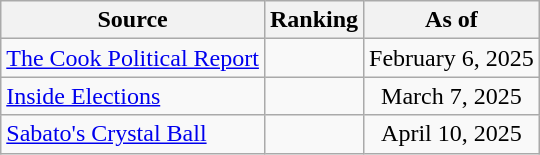<table class="wikitable" style="text-align:center">
<tr>
<th>Source</th>
<th>Ranking</th>
<th>As of</th>
</tr>
<tr>
<td align=left><a href='#'>The Cook Political Report</a></td>
<td></td>
<td>February 6, 2025</td>
</tr>
<tr>
<td align=left><a href='#'>Inside Elections</a></td>
<td></td>
<td>March 7, 2025</td>
</tr>
<tr>
<td align=left><a href='#'>Sabato's Crystal Ball</a></td>
<td></td>
<td>April 10, 2025</td>
</tr>
</table>
